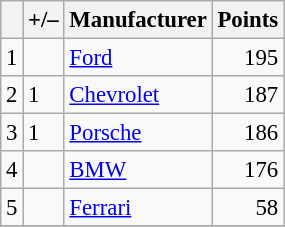<table class="wikitable" style="font-size: 95%;">
<tr>
<th scope="col"></th>
<th scope="col">+/–</th>
<th scope="col">Manufacturer</th>
<th scope="col">Points</th>
</tr>
<tr>
<td align=center>1</td>
<td align="left"></td>
<td> <a href='#'>Ford</a></td>
<td align=right>195</td>
</tr>
<tr>
<td align=center>2</td>
<td align="left"> 1</td>
<td> <a href='#'>Chevrolet</a></td>
<td align=right>187</td>
</tr>
<tr>
<td align=center>3</td>
<td align="left"> 1</td>
<td> <a href='#'>Porsche</a></td>
<td align=right>186</td>
</tr>
<tr>
<td align=center>4</td>
<td align="left"></td>
<td> <a href='#'>BMW</a></td>
<td align=right>176</td>
</tr>
<tr>
<td align=center>5</td>
<td align="left"></td>
<td> <a href='#'>Ferrari</a></td>
<td align=right>58</td>
</tr>
<tr>
</tr>
</table>
